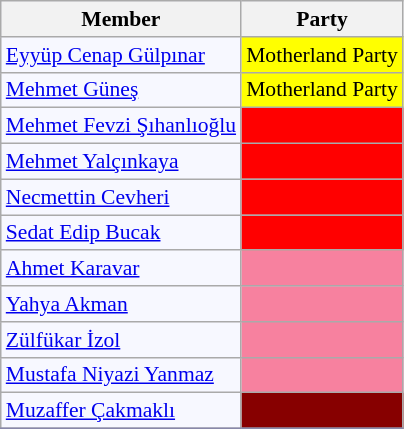<table class=wikitable style="border:1px solid #8888aa; background-color:#f7f8ff; padding:0px; font-size:90%;">
<tr>
<th>Member</th>
<th>Party</th>
</tr>
<tr>
<td><a href='#'>Eyyüp Cenap Gülpınar</a></td>
<td style="background: #ffff00">Motherland Party</td>
</tr>
<tr>
<td><a href='#'>Mehmet Güneş</a></td>
<td style="background: #ffff00">Motherland Party</td>
</tr>
<tr>
<td><a href='#'>Mehmet Fevzi Şıhanlıoğlu</a></td>
<td style="background: #ff0000"></td>
</tr>
<tr>
<td><a href='#'>Mehmet Yalçınkaya</a></td>
<td style="background: #ff0000"></td>
</tr>
<tr>
<td><a href='#'>Necmettin Cevheri</a></td>
<td style="background: #ff0000"></td>
</tr>
<tr>
<td><a href='#'>Sedat Edip Bucak</a></td>
<td style="background: #ff0000"></td>
</tr>
<tr>
<td><a href='#'>Ahmet Karavar</a></td>
<td style="background: #F7819F"></td>
</tr>
<tr>
<td><a href='#'>Yahya Akman</a></td>
<td style="background: #F7819F"></td>
</tr>
<tr>
<td><a href='#'>Zülfükar İzol</a></td>
<td style="background: #F7819F"></td>
</tr>
<tr>
<td><a href='#'>Mustafa Niyazi Yanmaz</a></td>
<td style="background: #F7819F"></td>
</tr>
<tr>
<td><a href='#'>Muzaffer Çakmaklı</a></td>
<td style="background: #870000"></td>
</tr>
<tr>
</tr>
</table>
